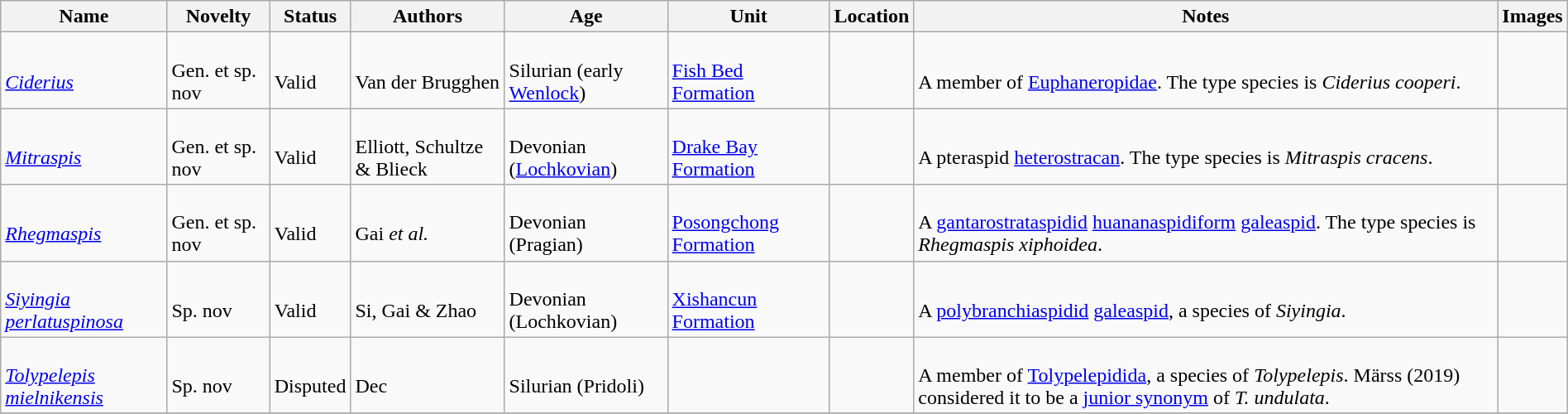<table class="wikitable sortable" align="center" width="100%">
<tr>
<th>Name</th>
<th>Novelty</th>
<th>Status</th>
<th>Authors</th>
<th>Age</th>
<th>Unit</th>
<th>Location</th>
<th>Notes</th>
<th>Images</th>
</tr>
<tr>
<td><br><em><a href='#'>Ciderius</a></em></td>
<td><br>Gen. et sp. nov</td>
<td><br>Valid</td>
<td><br>Van der Brugghen</td>
<td><br>Silurian (early <a href='#'>Wenlock</a>)</td>
<td><br><a href='#'>Fish Bed Formation</a></td>
<td><br></td>
<td><br>A member of <a href='#'>Euphaneropidae</a>. The type species is <em>Ciderius cooperi</em>.</td>
<td></td>
</tr>
<tr>
<td><br><em><a href='#'>Mitraspis</a></em></td>
<td><br>Gen. et sp. nov</td>
<td><br>Valid</td>
<td><br>Elliott, Schultze & Blieck</td>
<td><br>Devonian (<a href='#'>Lochkovian</a>)</td>
<td><br><a href='#'>Drake Bay Formation</a></td>
<td><br></td>
<td><br>A pteraspid <a href='#'>heterostracan</a>. The type species is <em>Mitraspis cracens</em>.</td>
<td></td>
</tr>
<tr>
<td><br><em><a href='#'>Rhegmaspis</a></em></td>
<td><br>Gen. et sp. nov</td>
<td><br>Valid</td>
<td><br>Gai <em>et al.</em></td>
<td><br>Devonian (Pragian)</td>
<td><br><a href='#'>Posongchong Formation</a></td>
<td><br></td>
<td><br>A <a href='#'>gantarostrataspidid</a> <a href='#'>huananaspidiform</a> <a href='#'>galeaspid</a>. The type species is <em>Rhegmaspis xiphoidea</em>.</td>
<td></td>
</tr>
<tr>
<td><br><em><a href='#'>Siyingia perlatuspinosa</a></em></td>
<td><br>Sp. nov</td>
<td><br>Valid</td>
<td><br>Si, Gai & Zhao</td>
<td><br>Devonian (Lochkovian)</td>
<td><br><a href='#'>Xishancun Formation</a></td>
<td><br></td>
<td><br>A <a href='#'>polybranchiaspidid</a> <a href='#'>galeaspid</a>, a species of <em>Siyingia</em>.</td>
<td></td>
</tr>
<tr>
<td><br><em><a href='#'>Tolypelepis mielnikensis</a></em></td>
<td><br>Sp. nov</td>
<td><br>Disputed</td>
<td><br>Dec</td>
<td><br>Silurian (Pridoli)</td>
<td></td>
<td><br></td>
<td><br>A member of <a href='#'>Tolypelepidida</a>, a species of <em>Tolypelepis</em>. Märss (2019) considered it to be a <a href='#'>junior synonym</a> of <em>T. undulata</em>.</td>
<td></td>
</tr>
<tr>
</tr>
</table>
